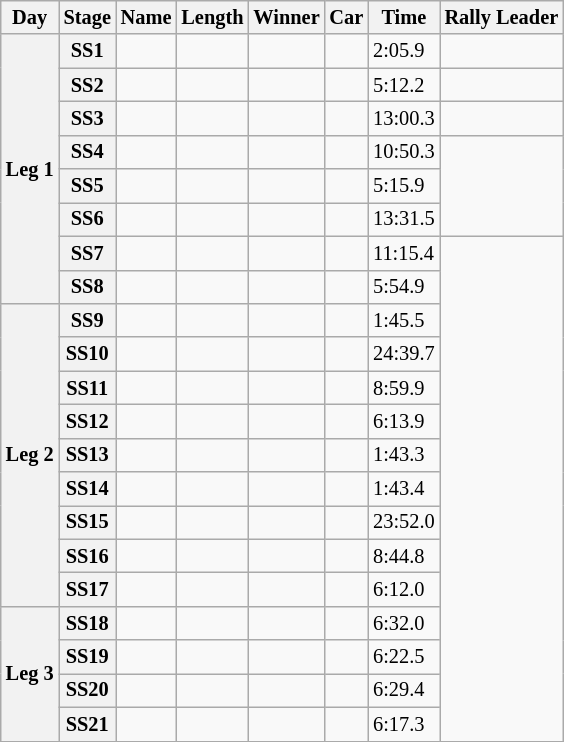<table class="wikitable plainrowheaders sortable" style="font-size: 85%">
<tr>
<th>Day</th>
<th>Stage</th>
<th>Name</th>
<th>Length</th>
<th>Winner</th>
<th>Car</th>
<th>Time</th>
<th>Rally Leader</th>
</tr>
<tr>
<th rowspan="8">Leg 1</th>
<th>SS1</th>
<td></td>
<td></td>
<td></td>
<td></td>
<td>2:05.9</td>
<td></td>
</tr>
<tr>
<th>SS2</th>
<td></td>
<td></td>
<td></td>
<td></td>
<td>5:12.2</td>
<td></td>
</tr>
<tr>
<th>SS3</th>
<td></td>
<td></td>
<td></td>
<td></td>
<td>13:00.3</td>
<td></td>
</tr>
<tr>
<th>SS4</th>
<td></td>
<td></td>
<td></td>
<td></td>
<td>10:50.3</td>
<td rowspan="3"></td>
</tr>
<tr>
<th>SS5</th>
<td></td>
<td></td>
<td></td>
<td></td>
<td>5:15.9</td>
</tr>
<tr>
<th>SS6</th>
<td></td>
<td></td>
<td></td>
<td></td>
<td>13:31.5</td>
</tr>
<tr>
<th>SS7</th>
<td></td>
<td></td>
<td></td>
<td></td>
<td>11:15.4</td>
<td rowspan="15"></td>
</tr>
<tr>
<th>SS8</th>
<td></td>
<td></td>
<td></td>
<td></td>
<td>5:54.9</td>
</tr>
<tr>
<th rowspan="9">Leg 2</th>
<th>SS9</th>
<td></td>
<td></td>
<td></td>
<td></td>
<td>1:45.5</td>
</tr>
<tr>
<th>SS10</th>
<td></td>
<td></td>
<td></td>
<td></td>
<td>24:39.7</td>
</tr>
<tr>
<th>SS11</th>
<td></td>
<td></td>
<td></td>
<td></td>
<td>8:59.9</td>
</tr>
<tr>
<th>SS12</th>
<td></td>
<td></td>
<td></td>
<td></td>
<td>6:13.9</td>
</tr>
<tr>
<th>SS13</th>
<td></td>
<td></td>
<td></td>
<td></td>
<td>1:43.3</td>
</tr>
<tr>
<th>SS14</th>
<td></td>
<td></td>
<td></td>
<td></td>
<td>1:43.4</td>
</tr>
<tr>
<th>SS15</th>
<td></td>
<td></td>
<td></td>
<td></td>
<td>23:52.0</td>
</tr>
<tr>
<th>SS16</th>
<td></td>
<td></td>
<td></td>
<td></td>
<td>8:44.8</td>
</tr>
<tr>
<th>SS17</th>
<td></td>
<td></td>
<td></td>
<td></td>
<td>6:12.0</td>
</tr>
<tr>
<th rowspan="4">Leg 3</th>
<th>SS18</th>
<td></td>
<td></td>
<td></td>
<td></td>
<td>6:32.0</td>
</tr>
<tr>
<th>SS19</th>
<td></td>
<td></td>
<td></td>
<td></td>
<td>6:22.5</td>
</tr>
<tr>
<th>SS20</th>
<td></td>
<td></td>
<td></td>
<td></td>
<td>6:29.4</td>
</tr>
<tr>
<th>SS21</th>
<td></td>
<td></td>
<td></td>
<td></td>
<td>6:17.3</td>
</tr>
<tr>
</tr>
</table>
